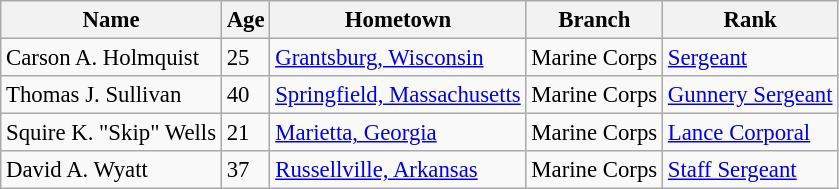<table class="wikitable" style="font-size: 95%;">
<tr>
<th>Name</th>
<th>Age</th>
<th>Hometown</th>
<th>Branch</th>
<th>Rank</th>
</tr>
<tr>
<td>Carson A. Holmquist</td>
<td>25</td>
<td><a href='#'>Grantsburg, Wisconsin</a></td>
<td>Marine Corps</td>
<td><a href='#'>Sergeant</a></td>
</tr>
<tr>
<td>Thomas J. Sullivan</td>
<td>40</td>
<td><a href='#'>Springfield, Massachusetts</a></td>
<td>Marine Corps</td>
<td><a href='#'>Gunnery Sergeant</a></td>
</tr>
<tr>
<td>Squire K. "Skip" Wells</td>
<td>21</td>
<td><a href='#'>Marietta, Georgia</a></td>
<td>Marine Corps</td>
<td><a href='#'>Lance Corporal</a></td>
</tr>
<tr>
<td>David A. Wyatt</td>
<td>37</td>
<td><a href='#'>Russellville, Arkansas</a></td>
<td>Marine Corps</td>
<td><a href='#'>Staff Sergeant</a></td>
</tr>
</table>
